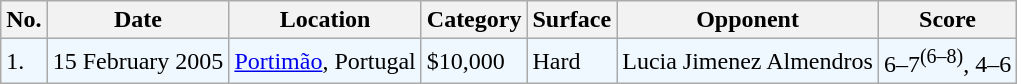<table class="sortable wikitable">
<tr>
<th>No.</th>
<th>Date</th>
<th>Location</th>
<th>Category</th>
<th>Surface</th>
<th>Opponent</th>
<th>Score</th>
</tr>
<tr bgcolor="#f0f8ff">
<td>1.</td>
<td>15 February 2005</td>
<td><a href='#'>Portimão</a>, Portugal</td>
<td>$10,000</td>
<td>Hard</td>
<td> Lucia Jimenez Almendros</td>
<td>6–7<sup>(6–8)</sup>, 4–6</td>
</tr>
</table>
